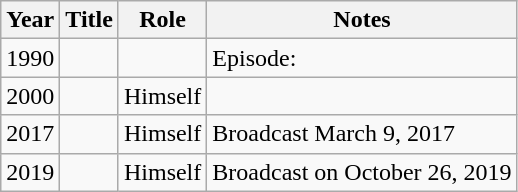<table class="wikitable sortable">
<tr>
<th scope="col">Year</th>
<th scope="col">Title</th>
<th scope="col">Role</th>
<th scope="col">Notes</th>
</tr>
<tr>
<td>1990</td>
<td></td>
<td></td>
<td>Episode: </td>
</tr>
<tr>
<td>2000</td>
<td></td>
<td>Himself</td>
<td></td>
</tr>
<tr>
<td>2017</td>
<td></td>
<td>Himself</td>
<td>Broadcast March 9, 2017</td>
</tr>
<tr>
<td>2019</td>
<td></td>
<td>Himself</td>
<td>Broadcast on October 26, 2019</td>
</tr>
</table>
